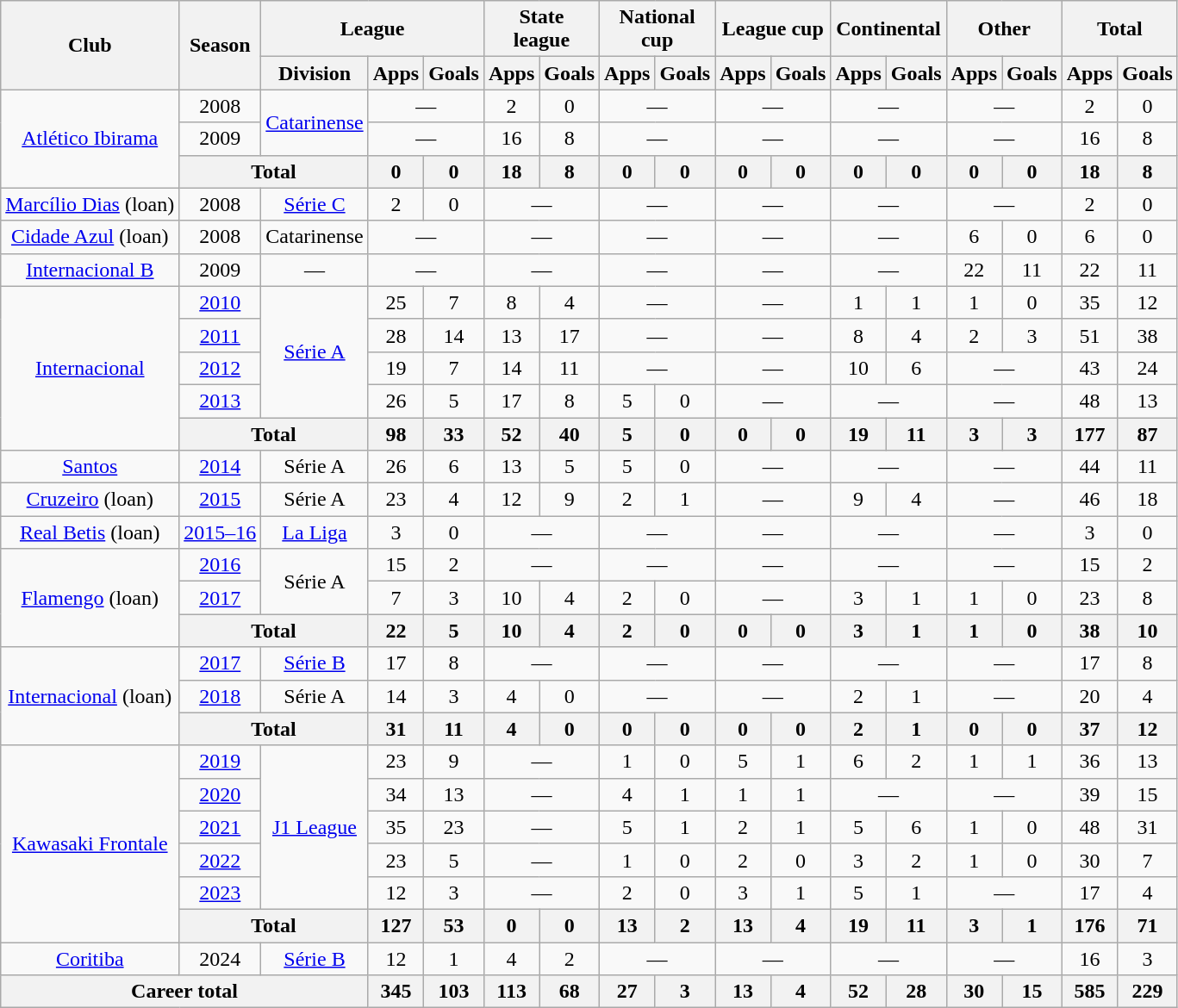<table class="wikitable" style="text-align:center">
<tr>
<th rowspan="2">Club</th>
<th rowspan="2">Season</th>
<th colspan="3" width="40">League</th>
<th colspan="2" width="40">State league</th>
<th colspan="2" width="40">National cup</th>
<th colspan="2" width="40">League cup</th>
<th colspan="2" width="40">Continental</th>
<th colspan="2" width="40">Other</th>
<th colspan="2" width="40">Total</th>
</tr>
<tr>
<th>Division</th>
<th>Apps</th>
<th>Goals</th>
<th>Apps</th>
<th>Goals</th>
<th>Apps</th>
<th>Goals</th>
<th>Apps</th>
<th>Goals</th>
<th>Apps</th>
<th>Goals</th>
<th>Apps</th>
<th>Goals</th>
<th>Apps</th>
<th>Goals</th>
</tr>
<tr>
<td rowspan="3"><a href='#'>Atlético Ibirama</a></td>
<td>2008</td>
<td rowspan="2"><a href='#'>Catarinense</a></td>
<td colspan="2">—</td>
<td>2</td>
<td>0</td>
<td colspan="2">—</td>
<td colspan="2">—</td>
<td colspan="2">—</td>
<td colspan="2">—</td>
<td>2</td>
<td>0</td>
</tr>
<tr>
<td>2009</td>
<td colspan="2">—</td>
<td>16</td>
<td>8</td>
<td colspan="2">—</td>
<td colspan="2">—</td>
<td colspan="2">—</td>
<td colspan="2">—</td>
<td>16</td>
<td>8</td>
</tr>
<tr>
<th colspan="2">Total</th>
<th>0</th>
<th>0</th>
<th>18</th>
<th>8</th>
<th>0</th>
<th>0</th>
<th>0</th>
<th>0</th>
<th>0</th>
<th>0</th>
<th>0</th>
<th>0</th>
<th>18</th>
<th>8</th>
</tr>
<tr>
<td><a href='#'>Marcílio Dias</a> (loan)</td>
<td>2008</td>
<td><a href='#'>Série C</a></td>
<td>2</td>
<td>0</td>
<td colspan="2">—</td>
<td colspan="2">—</td>
<td colspan="2">—</td>
<td colspan="2">—</td>
<td colspan="2">—</td>
<td>2</td>
<td>0</td>
</tr>
<tr>
<td><a href='#'>Cidade Azul</a> (loan)</td>
<td>2008</td>
<td>Catarinense</td>
<td colspan="2">—</td>
<td colspan="2">—</td>
<td colspan="2">—</td>
<td colspan="2">—</td>
<td colspan="2">—</td>
<td>6</td>
<td>0</td>
<td>6</td>
<td>0</td>
</tr>
<tr>
<td><a href='#'>Internacional B</a></td>
<td>2009</td>
<td>—</td>
<td colspan="2">—</td>
<td colspan="2">—</td>
<td colspan="2">—</td>
<td colspan="2">—</td>
<td colspan="2">—</td>
<td>22</td>
<td>11</td>
<td>22</td>
<td>11</td>
</tr>
<tr>
<td rowspan="5"><a href='#'>Internacional</a></td>
<td><a href='#'>2010</a></td>
<td rowspan="4"><a href='#'>Série A</a></td>
<td>25</td>
<td>7</td>
<td>8</td>
<td>4</td>
<td colspan="2">—</td>
<td colspan="2">—</td>
<td>1</td>
<td>1</td>
<td>1</td>
<td>0</td>
<td>35</td>
<td>12</td>
</tr>
<tr>
<td><a href='#'>2011</a></td>
<td>28</td>
<td>14</td>
<td>13</td>
<td>17</td>
<td colspan="2">—</td>
<td colspan="2">—</td>
<td>8</td>
<td>4</td>
<td>2</td>
<td>3</td>
<td>51</td>
<td>38</td>
</tr>
<tr>
<td><a href='#'>2012</a></td>
<td>19</td>
<td>7</td>
<td>14</td>
<td>11</td>
<td colspan="2">—</td>
<td colspan="2">—</td>
<td>10</td>
<td>6</td>
<td colspan="2">—</td>
<td>43</td>
<td>24</td>
</tr>
<tr>
<td><a href='#'>2013</a></td>
<td>26</td>
<td>5</td>
<td>17</td>
<td>8</td>
<td>5</td>
<td>0</td>
<td colspan="2">—</td>
<td colspan="2">—</td>
<td colspan="2">—</td>
<td>48</td>
<td>13</td>
</tr>
<tr>
<th colspan="2">Total</th>
<th>98</th>
<th>33</th>
<th>52</th>
<th>40</th>
<th>5</th>
<th>0</th>
<th>0</th>
<th>0</th>
<th>19</th>
<th>11</th>
<th>3</th>
<th>3</th>
<th>177</th>
<th>87</th>
</tr>
<tr>
<td><a href='#'>Santos</a></td>
<td><a href='#'>2014</a></td>
<td>Série A</td>
<td>26</td>
<td>6</td>
<td>13</td>
<td>5</td>
<td>5</td>
<td>0</td>
<td colspan="2">—</td>
<td colspan="2">—</td>
<td colspan="2">—</td>
<td>44</td>
<td>11</td>
</tr>
<tr>
<td><a href='#'>Cruzeiro</a> (loan)</td>
<td><a href='#'>2015</a></td>
<td>Série A</td>
<td>23</td>
<td>4</td>
<td>12</td>
<td>9</td>
<td>2</td>
<td>1</td>
<td colspan="2">—</td>
<td>9</td>
<td>4</td>
<td colspan="2">—</td>
<td>46</td>
<td>18</td>
</tr>
<tr>
<td><a href='#'>Real Betis</a> (loan)</td>
<td><a href='#'>2015–16</a></td>
<td><a href='#'>La Liga</a></td>
<td>3</td>
<td>0</td>
<td colspan="2">—</td>
<td colspan="2">—</td>
<td colspan="2">—</td>
<td colspan="2">—</td>
<td colspan="2">—</td>
<td>3</td>
<td>0</td>
</tr>
<tr>
<td rowspan="3"><a href='#'>Flamengo</a> (loan)</td>
<td><a href='#'>2016</a></td>
<td rowspan="2">Série A</td>
<td>15</td>
<td>2</td>
<td colspan="2">—</td>
<td colspan="2">—</td>
<td colspan="2">—</td>
<td colspan="2">—</td>
<td colspan="2">—</td>
<td>15</td>
<td>2</td>
</tr>
<tr>
<td><a href='#'>2017</a></td>
<td>7</td>
<td>3</td>
<td>10</td>
<td>4</td>
<td>2</td>
<td>0</td>
<td colspan="2">—</td>
<td>3</td>
<td>1</td>
<td>1</td>
<td>0</td>
<td>23</td>
<td>8</td>
</tr>
<tr>
<th colspan="2">Total</th>
<th>22</th>
<th>5</th>
<th>10</th>
<th>4</th>
<th>2</th>
<th>0</th>
<th>0</th>
<th>0</th>
<th>3</th>
<th>1</th>
<th>1</th>
<th>0</th>
<th>38</th>
<th>10</th>
</tr>
<tr>
<td rowspan="3"><a href='#'>Internacional</a> (loan)</td>
<td><a href='#'>2017</a></td>
<td><a href='#'>Série B</a></td>
<td>17</td>
<td>8</td>
<td colspan="2">—</td>
<td colspan="2">—</td>
<td colspan="2">—</td>
<td colspan="2">—</td>
<td colspan="2">—</td>
<td>17</td>
<td>8</td>
</tr>
<tr>
<td><a href='#'>2018</a></td>
<td>Série A</td>
<td>14</td>
<td>3</td>
<td>4</td>
<td>0</td>
<td colspan="2">—</td>
<td colspan="2">—</td>
<td>2</td>
<td>1</td>
<td colspan="2">—</td>
<td>20</td>
<td>4</td>
</tr>
<tr>
<th colspan="2">Total</th>
<th>31</th>
<th>11</th>
<th>4</th>
<th>0</th>
<th>0</th>
<th>0</th>
<th>0</th>
<th>0</th>
<th>2</th>
<th>1</th>
<th>0</th>
<th>0</th>
<th>37</th>
<th>12</th>
</tr>
<tr>
<td rowspan="6"><a href='#'>Kawasaki Frontale</a></td>
<td><a href='#'>2019</a></td>
<td rowspan="5"><a href='#'>J1 League</a></td>
<td>23</td>
<td>9</td>
<td colspan="2">—</td>
<td>1</td>
<td>0</td>
<td>5</td>
<td>1</td>
<td>6</td>
<td>2</td>
<td>1</td>
<td>1</td>
<td>36</td>
<td>13</td>
</tr>
<tr>
<td><a href='#'>2020</a></td>
<td>34</td>
<td>13</td>
<td colspan="2">—</td>
<td>4</td>
<td>1</td>
<td>1</td>
<td>1</td>
<td colspan="2">—</td>
<td colspan="2">—</td>
<td>39</td>
<td>15</td>
</tr>
<tr>
<td><a href='#'>2021</a></td>
<td>35</td>
<td>23</td>
<td colspan="2">—</td>
<td>5</td>
<td>1</td>
<td>2</td>
<td>1</td>
<td>5</td>
<td>6</td>
<td>1</td>
<td>0</td>
<td>48</td>
<td>31</td>
</tr>
<tr>
<td><a href='#'>2022</a></td>
<td>23</td>
<td>5</td>
<td colspan="2">—</td>
<td>1</td>
<td>0</td>
<td>2</td>
<td>0</td>
<td>3</td>
<td>2</td>
<td>1</td>
<td>0</td>
<td>30</td>
<td>7</td>
</tr>
<tr>
<td><a href='#'>2023</a></td>
<td>12</td>
<td>3</td>
<td colspan="2">—</td>
<td>2</td>
<td>0</td>
<td>3</td>
<td>1</td>
<td>5</td>
<td>1</td>
<td colspan="2">—</td>
<td>17</td>
<td>4</td>
</tr>
<tr>
<th colspan="2">Total</th>
<th>127</th>
<th>53</th>
<th>0</th>
<th>0</th>
<th>13</th>
<th>2</th>
<th>13</th>
<th>4</th>
<th>19</th>
<th>11</th>
<th>3</th>
<th>1</th>
<th>176</th>
<th>71</th>
</tr>
<tr>
<td><a href='#'>Coritiba</a></td>
<td>2024</td>
<td><a href='#'>Série B</a></td>
<td>12</td>
<td>1</td>
<td>4</td>
<td>2</td>
<td colspan="2">—</td>
<td colspan="2">—</td>
<td colspan="2">—</td>
<td colspan="2">—</td>
<td>16</td>
<td>3</td>
</tr>
<tr>
<th colspan="3">Career total</th>
<th>345</th>
<th>103</th>
<th>113</th>
<th>68</th>
<th>27</th>
<th>3</th>
<th>13</th>
<th>4</th>
<th>52</th>
<th>28</th>
<th>30</th>
<th>15</th>
<th>585</th>
<th>229</th>
</tr>
</table>
